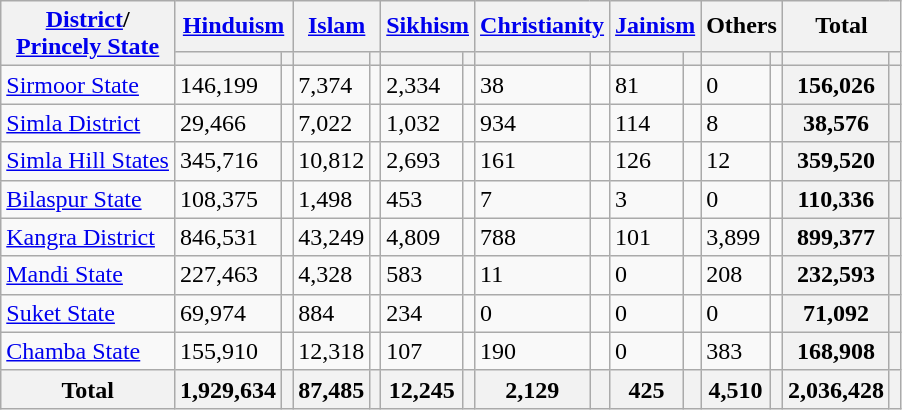<table class="wikitable sortable">
<tr>
<th rowspan="2"><a href='#'>District</a>/<br><a href='#'>Princely State</a></th>
<th colspan="2"><a href='#'>Hinduism</a> </th>
<th colspan="2"><a href='#'>Islam</a> </th>
<th colspan="2"><a href='#'>Sikhism</a> </th>
<th colspan="2"><a href='#'>Christianity</a> </th>
<th colspan="2"><a href='#'>Jainism</a> </th>
<th colspan="2">Others</th>
<th colspan="2">Total</th>
</tr>
<tr>
<th><a href='#'></a></th>
<th></th>
<th></th>
<th></th>
<th></th>
<th></th>
<th></th>
<th></th>
<th></th>
<th></th>
<th></th>
<th></th>
<th></th>
<th></th>
</tr>
<tr>
<td><a href='#'>Sirmoor State</a></td>
<td>146,199</td>
<td></td>
<td>7,374</td>
<td></td>
<td>2,334</td>
<td></td>
<td>38</td>
<td></td>
<td>81</td>
<td></td>
<td>0</td>
<td></td>
<th>156,026</th>
<th></th>
</tr>
<tr>
<td><a href='#'>Simla District</a></td>
<td>29,466</td>
<td></td>
<td>7,022</td>
<td></td>
<td>1,032</td>
<td></td>
<td>934</td>
<td></td>
<td>114</td>
<td></td>
<td>8</td>
<td></td>
<th>38,576</th>
<th></th>
</tr>
<tr>
<td><a href='#'>Simla Hill States</a></td>
<td>345,716</td>
<td></td>
<td>10,812</td>
<td></td>
<td>2,693</td>
<td></td>
<td>161</td>
<td></td>
<td>126</td>
<td></td>
<td>12</td>
<td></td>
<th>359,520</th>
<th></th>
</tr>
<tr>
<td><a href='#'>Bilaspur State</a></td>
<td>108,375</td>
<td></td>
<td>1,498</td>
<td></td>
<td>453</td>
<td></td>
<td>7</td>
<td></td>
<td>3</td>
<td></td>
<td>0</td>
<td></td>
<th>110,336</th>
<th></th>
</tr>
<tr>
<td><a href='#'>Kangra District</a></td>
<td>846,531</td>
<td></td>
<td>43,249</td>
<td></td>
<td>4,809</td>
<td></td>
<td>788</td>
<td></td>
<td>101</td>
<td></td>
<td>3,899</td>
<td></td>
<th>899,377</th>
<th></th>
</tr>
<tr>
<td><a href='#'>Mandi State</a></td>
<td>227,463</td>
<td></td>
<td>4,328</td>
<td></td>
<td>583</td>
<td></td>
<td>11</td>
<td></td>
<td>0</td>
<td></td>
<td>208</td>
<td></td>
<th>232,593</th>
<th></th>
</tr>
<tr>
<td><a href='#'>Suket State</a></td>
<td>69,974</td>
<td></td>
<td>884</td>
<td></td>
<td>234</td>
<td></td>
<td>0</td>
<td></td>
<td>0</td>
<td></td>
<td>0</td>
<td></td>
<th>71,092</th>
<th></th>
</tr>
<tr>
<td><a href='#'>Chamba State</a></td>
<td>155,910</td>
<td></td>
<td>12,318</td>
<td></td>
<td>107</td>
<td></td>
<td>190</td>
<td></td>
<td>0</td>
<td></td>
<td>383</td>
<td></td>
<th>168,908</th>
<th></th>
</tr>
<tr>
<th>Total</th>
<th>1,929,634</th>
<th></th>
<th>87,485</th>
<th></th>
<th>12,245</th>
<th></th>
<th>2,129</th>
<th></th>
<th>425</th>
<th></th>
<th>4,510</th>
<th></th>
<th>2,036,428</th>
<th></th>
</tr>
</table>
